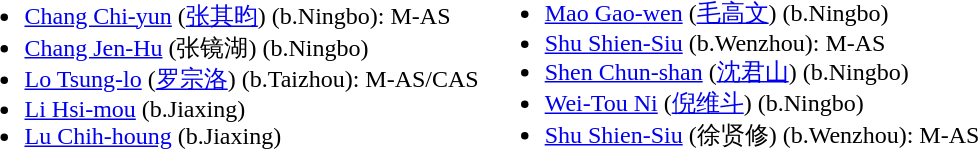<table>
<tr>
<td><br><ul><li><a href='#'>Chang Chi-yun</a> (<a href='#'>张其昀</a>) (b.Ningbo): M-AS</li><li><a href='#'>Chang Jen-Hu</a> (张镜湖) (b.Ningbo)</li><li><a href='#'>Lo Tsung-lo</a> (<a href='#'>罗宗洛</a>) (b.Taizhou): M-AS/CAS</li><li><a href='#'>Li Hsi-mou</a> (b.Jiaxing)</li><li><a href='#'>Lu Chih-houng</a> (b.Jiaxing)</li></ul></td>
<td><br><ul><li><a href='#'>Mao Gao-wen</a> (<a href='#'>毛高文</a>) (b.Ningbo)</li><li><a href='#'>Shu Shien-Siu</a> (b.Wenzhou): M-AS</li><li><a href='#'>Shen Chun-shan</a> (<a href='#'>沈君山</a>) (b.Ningbo)</li><li><a href='#'>Wei-Tou Ni</a> (<a href='#'>倪维斗</a>) (b.Ningbo)</li><li><a href='#'>Shu Shien-Siu</a> (徐贤修) (b.Wenzhou): M-AS</li></ul></td>
<td></td>
</tr>
</table>
